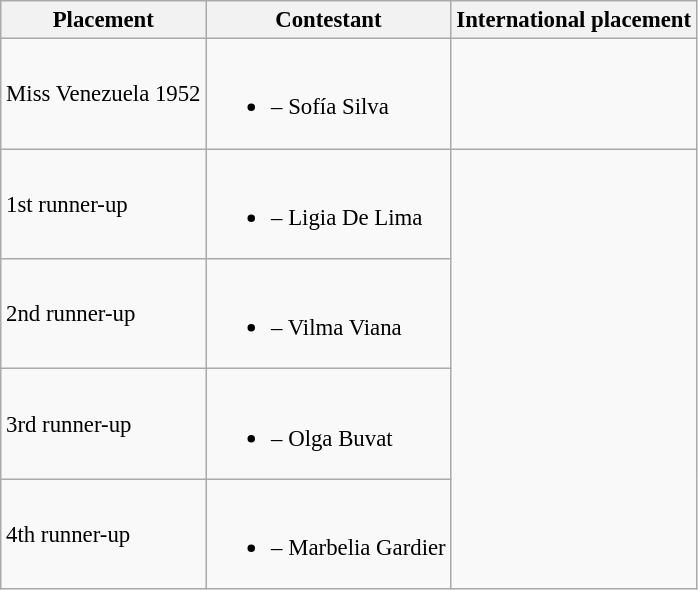<table class="wikitable sortable" style="font-size: 95%;">
<tr>
<th>Placement</th>
<th>Contestant</th>
<th>International placement</th>
</tr>
<tr>
<td>Miss Venezuela 1952</td>
<td><br><ul><li> – Sofía Silva</li></ul></td>
<td></td>
</tr>
<tr>
<td>1st runner-up</td>
<td><br><ul><li> – Ligia De Lima</li></ul></td>
<td rowspan="4"></td>
</tr>
<tr>
<td>2nd runner-up</td>
<td><br><ul><li> – Vilma Viana</li></ul></td>
</tr>
<tr>
<td>3rd runner-up</td>
<td><br><ul><li> – Olga Buvat</li></ul></td>
</tr>
<tr>
<td>4th runner-up</td>
<td><br><ul><li> – Marbelia Gardier</li></ul></td>
</tr>
</table>
